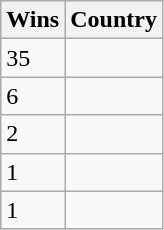<table class="wikitable">
<tr>
<th>Wins</th>
<th>Country</th>
</tr>
<tr>
<td>35</td>
<td></td>
</tr>
<tr>
<td>6</td>
<td></td>
</tr>
<tr>
<td>2</td>
<td></td>
</tr>
<tr>
<td>1</td>
<td></td>
</tr>
<tr>
<td>1</td>
<td></td>
</tr>
</table>
